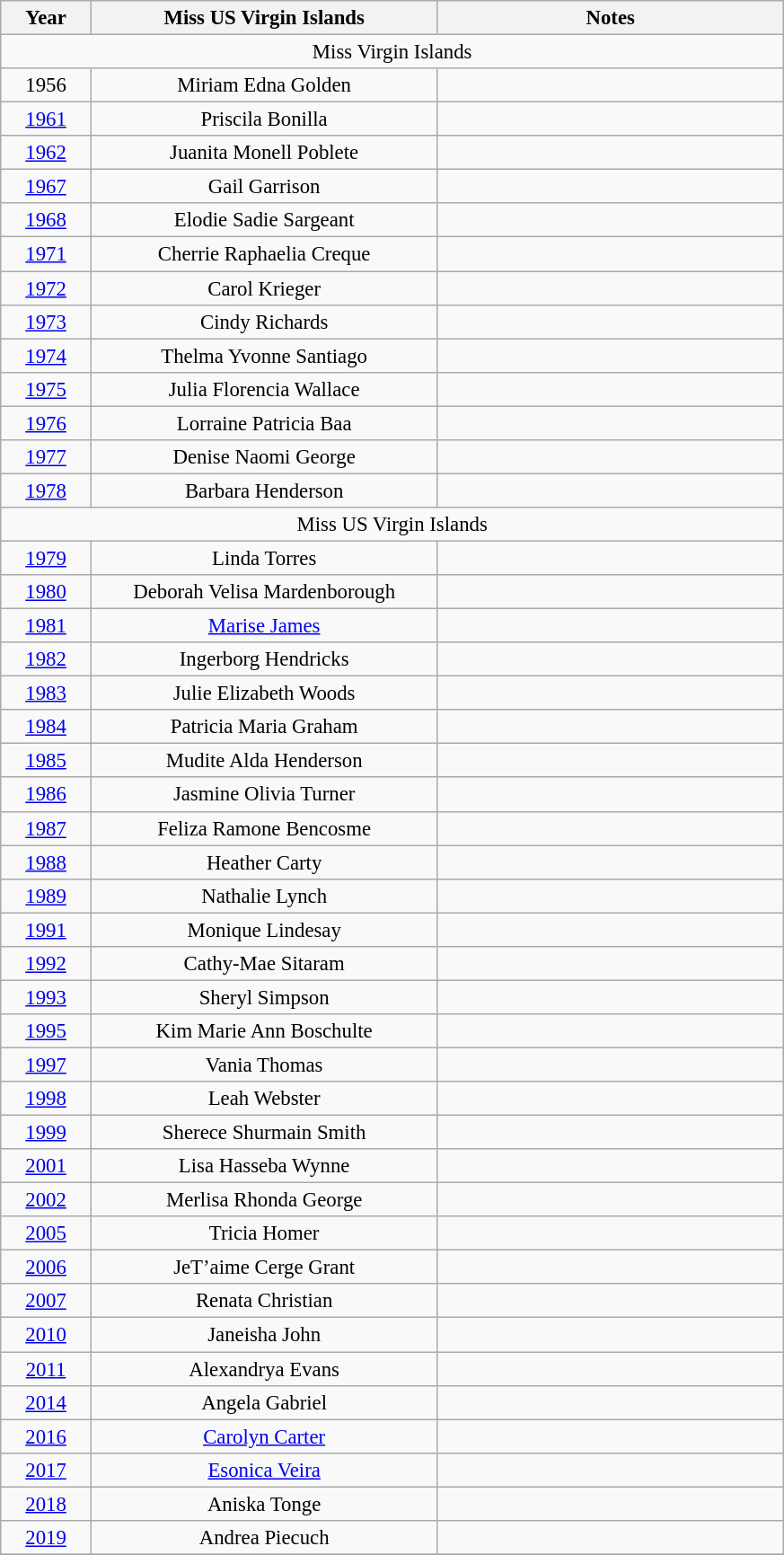<table class="wikitable sortable" style="font-size: 95%; text-align:center">
<tr>
<th width="60">Year</th>
<th width="250">Miss US Virgin Islands</th>
<th width="250">Notes</th>
</tr>
<tr>
<td colspan="3">Miss Virgin Islands</td>
</tr>
<tr>
<td>1956</td>
<td>Miriam Edna Golden</td>
<td></td>
</tr>
<tr>
<td><a href='#'>1961</a></td>
<td>Priscila Bonilla</td>
<td></td>
</tr>
<tr>
<td><a href='#'>1962</a></td>
<td>Juanita Monell Poblete</td>
<td></td>
</tr>
<tr>
<td><a href='#'>1967</a></td>
<td>Gail Garrison</td>
<td></td>
</tr>
<tr>
<td><a href='#'>1968</a></td>
<td>Elodie Sadie Sargeant</td>
<td></td>
</tr>
<tr>
<td><a href='#'>1971</a></td>
<td>Cherrie Raphaelia Creque</td>
<td></td>
</tr>
<tr>
<td><a href='#'>1972</a></td>
<td>Carol Krieger</td>
<td></td>
</tr>
<tr>
<td><a href='#'>1973</a></td>
<td>Cindy Richards</td>
<td></td>
</tr>
<tr>
<td><a href='#'>1974</a></td>
<td>Thelma Yvonne Santiago</td>
<td></td>
</tr>
<tr>
<td><a href='#'>1975</a></td>
<td>Julia Florencia Wallace</td>
<td></td>
</tr>
<tr>
<td><a href='#'>1976</a></td>
<td>Lorraine Patricia Baa</td>
<td></td>
</tr>
<tr>
<td><a href='#'>1977</a></td>
<td>Denise Naomi George</td>
<td></td>
</tr>
<tr>
<td><a href='#'>1978</a></td>
<td>Barbara Henderson</td>
<td></td>
</tr>
<tr>
<td colspan="3">Miss US Virgin Islands</td>
</tr>
<tr>
<td><a href='#'>1979</a></td>
<td>Linda Torres</td>
<td></td>
</tr>
<tr>
<td><a href='#'>1980</a></td>
<td>Deborah Velisa Mardenborough</td>
<td></td>
</tr>
<tr>
<td><a href='#'>1981</a></td>
<td><a href='#'>Marise James</a></td>
<td></td>
</tr>
<tr>
<td><a href='#'>1982</a></td>
<td>Ingerborg Hendricks</td>
<td></td>
</tr>
<tr>
<td><a href='#'>1983</a></td>
<td>Julie Elizabeth Woods</td>
<td></td>
</tr>
<tr>
<td><a href='#'>1984</a></td>
<td>Patricia Maria Graham</td>
<td></td>
</tr>
<tr>
<td><a href='#'>1985</a></td>
<td>Mudite Alda Henderson</td>
<td></td>
</tr>
<tr>
<td><a href='#'>1986</a></td>
<td>Jasmine Olivia Turner</td>
<td></td>
</tr>
<tr>
<td><a href='#'>1987</a></td>
<td>Feliza Ramone Bencosme</td>
<td></td>
</tr>
<tr>
<td><a href='#'>1988</a></td>
<td>Heather Carty</td>
<td></td>
</tr>
<tr>
<td><a href='#'>1989</a></td>
<td>Nathalie Lynch</td>
<td></td>
</tr>
<tr>
<td><a href='#'>1991</a></td>
<td>Monique Lindesay</td>
<td></td>
</tr>
<tr>
<td><a href='#'>1992</a></td>
<td>Cathy-Mae Sitaram</td>
<td></td>
</tr>
<tr>
<td><a href='#'>1993</a></td>
<td>Sheryl Simpson</td>
<td></td>
</tr>
<tr>
<td><a href='#'>1995</a></td>
<td>Kim Marie Ann Boschulte</td>
<td></td>
</tr>
<tr>
<td><a href='#'>1997</a></td>
<td>Vania Thomas</td>
<td></td>
</tr>
<tr>
<td><a href='#'>1998</a></td>
<td>Leah Webster</td>
<td></td>
</tr>
<tr>
<td><a href='#'>1999</a></td>
<td>Sherece Shurmain Smith</td>
<td></td>
</tr>
<tr>
<td><a href='#'>2001</a></td>
<td>Lisa Hasseba Wynne</td>
<td></td>
</tr>
<tr>
<td><a href='#'>2002</a></td>
<td>Merlisa Rhonda George</td>
<td></td>
</tr>
<tr>
<td><a href='#'>2005</a></td>
<td>Tricia Homer</td>
<td></td>
</tr>
<tr>
<td><a href='#'>2006</a></td>
<td>JeT’aime Cerge Grant</td>
<td></td>
</tr>
<tr>
<td><a href='#'>2007</a></td>
<td>Renata Christian</td>
<td></td>
</tr>
<tr>
<td><a href='#'>2010</a></td>
<td>Janeisha John</td>
<td></td>
</tr>
<tr>
<td><a href='#'>2011</a></td>
<td>Alexandrya Evans</td>
<td></td>
</tr>
<tr>
<td><a href='#'>2014</a></td>
<td>Angela Gabriel</td>
<td></td>
</tr>
<tr>
<td><a href='#'>2016</a></td>
<td><a href='#'>Carolyn Carter</a></td>
<td></td>
</tr>
<tr>
<td><a href='#'>2017</a></td>
<td><a href='#'>Esonica Veira</a></td>
<td></td>
</tr>
<tr>
<td><a href='#'>2018</a></td>
<td>Aniska Tonge</td>
<td></td>
</tr>
<tr>
<td><a href='#'>2019</a></td>
<td>Andrea Piecuch</td>
<td></td>
</tr>
<tr>
</tr>
</table>
